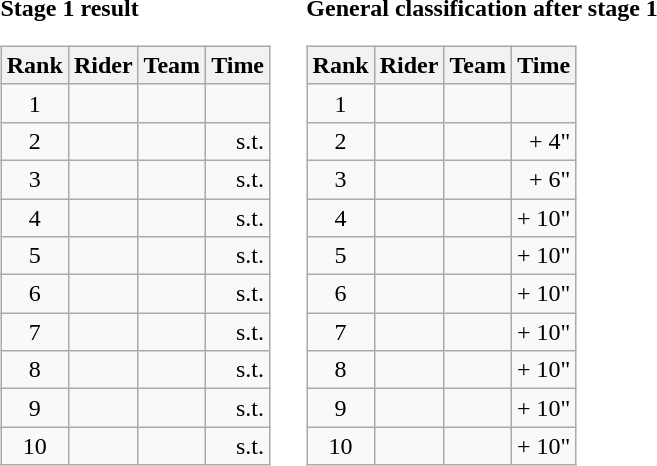<table>
<tr>
<td><strong>Stage 1 result</strong><br><table class="wikitable">
<tr>
<th scope="col">Rank</th>
<th scope="col">Rider</th>
<th scope="col">Team</th>
<th scope="col">Time</th>
</tr>
<tr>
<td style="text-align:center;">1</td>
<td></td>
<td></td>
<td style="text-align:right;"></td>
</tr>
<tr>
<td style="text-align:center;">2</td>
<td></td>
<td></td>
<td style="text-align:right;">s.t.</td>
</tr>
<tr>
<td style="text-align:center;">3</td>
<td></td>
<td></td>
<td style="text-align:right;">s.t.</td>
</tr>
<tr>
<td style="text-align:center;">4</td>
<td></td>
<td></td>
<td style="text-align:right;">s.t.</td>
</tr>
<tr>
<td style="text-align:center;">5</td>
<td></td>
<td></td>
<td style="text-align:right;">s.t.</td>
</tr>
<tr>
<td style="text-align:center;">6</td>
<td></td>
<td></td>
<td style="text-align:right;">s.t.</td>
</tr>
<tr>
<td style="text-align:center;">7</td>
<td></td>
<td></td>
<td style="text-align:right;">s.t.</td>
</tr>
<tr>
<td style="text-align:center;">8</td>
<td></td>
<td></td>
<td style="text-align:right;">s.t.</td>
</tr>
<tr>
<td style="text-align:center;">9</td>
<td></td>
<td></td>
<td style="text-align:right;">s.t.</td>
</tr>
<tr>
<td style="text-align:center;">10</td>
<td></td>
<td></td>
<td style="text-align:right;">s.t.</td>
</tr>
</table>
</td>
<td></td>
<td><strong>General classification after stage 1</strong><br><table class="wikitable">
<tr>
<th scope="col">Rank</th>
<th scope="col">Rider</th>
<th scope="col">Team</th>
<th scope="col">Time</th>
</tr>
<tr>
<td style="text-align:center;">1</td>
<td>  </td>
<td></td>
<td style="text-align:right;"></td>
</tr>
<tr>
<td style="text-align:center;">2</td>
<td></td>
<td></td>
<td style="text-align:right;">+ 4"</td>
</tr>
<tr>
<td style="text-align:center;">3</td>
<td></td>
<td></td>
<td style="text-align:right;">+ 6"</td>
</tr>
<tr>
<td style="text-align:center;">4</td>
<td> </td>
<td></td>
<td style="text-align:right;">+ 10"</td>
</tr>
<tr>
<td style="text-align:center;">5</td>
<td> </td>
<td></td>
<td style="text-align:right;">+ 10"</td>
</tr>
<tr>
<td style="text-align:center;">6</td>
<td></td>
<td></td>
<td style="text-align:right;">+ 10"</td>
</tr>
<tr>
<td style="text-align:center;">7</td>
<td></td>
<td></td>
<td style="text-align:right;">+ 10"</td>
</tr>
<tr>
<td style="text-align:center;">8</td>
<td></td>
<td></td>
<td style="text-align:right;">+ 10"</td>
</tr>
<tr>
<td style="text-align:center;">9</td>
<td></td>
<td></td>
<td style="text-align:right;">+ 10"</td>
</tr>
<tr>
<td style="text-align:center;">10</td>
<td> </td>
<td></td>
<td style="text-align:right;">+ 10"</td>
</tr>
</table>
</td>
</tr>
</table>
